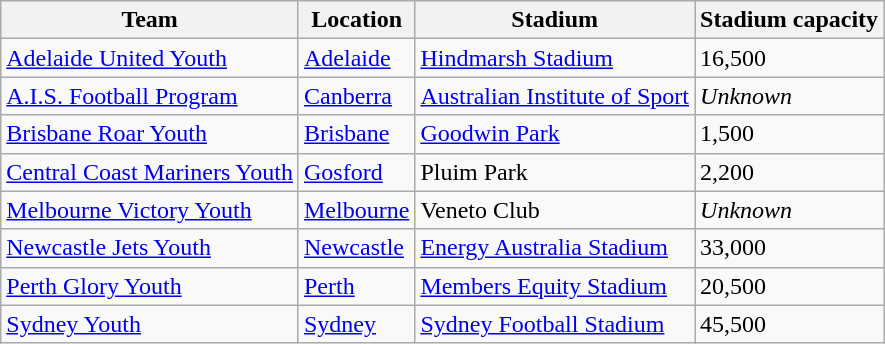<table class="wikitable sortable">
<tr>
<th>Team</th>
<th>Location</th>
<th>Stadium</th>
<th>Stadium capacity</th>
</tr>
<tr>
<td><a href='#'>Adelaide United Youth</a></td>
<td><a href='#'>Adelaide</a></td>
<td><a href='#'>Hindmarsh Stadium</a></td>
<td>16,500</td>
</tr>
<tr>
<td><a href='#'>A.I.S. Football Program</a></td>
<td><a href='#'>Canberra</a></td>
<td><a href='#'>Australian Institute of Sport</a></td>
<td><em>Unknown</em></td>
</tr>
<tr>
<td><a href='#'>Brisbane Roar Youth</a></td>
<td><a href='#'>Brisbane</a></td>
<td><a href='#'>Goodwin Park</a></td>
<td>1,500</td>
</tr>
<tr>
<td><a href='#'>Central Coast Mariners Youth</a></td>
<td><a href='#'>Gosford</a></td>
<td>Pluim Park</td>
<td>2,200</td>
</tr>
<tr>
<td><a href='#'>Melbourne Victory Youth</a></td>
<td><a href='#'>Melbourne</a></td>
<td>Veneto Club</td>
<td><em>Unknown</em></td>
</tr>
<tr>
<td><a href='#'>Newcastle Jets Youth</a></td>
<td><a href='#'>Newcastle</a></td>
<td><a href='#'>Energy Australia Stadium</a></td>
<td>33,000</td>
</tr>
<tr>
<td><a href='#'>Perth Glory Youth</a></td>
<td><a href='#'>Perth</a></td>
<td><a href='#'>Members Equity Stadium</a></td>
<td>20,500</td>
</tr>
<tr>
<td><a href='#'>Sydney Youth</a></td>
<td><a href='#'>Sydney</a></td>
<td><a href='#'>Sydney Football Stadium</a></td>
<td>45,500</td>
</tr>
</table>
